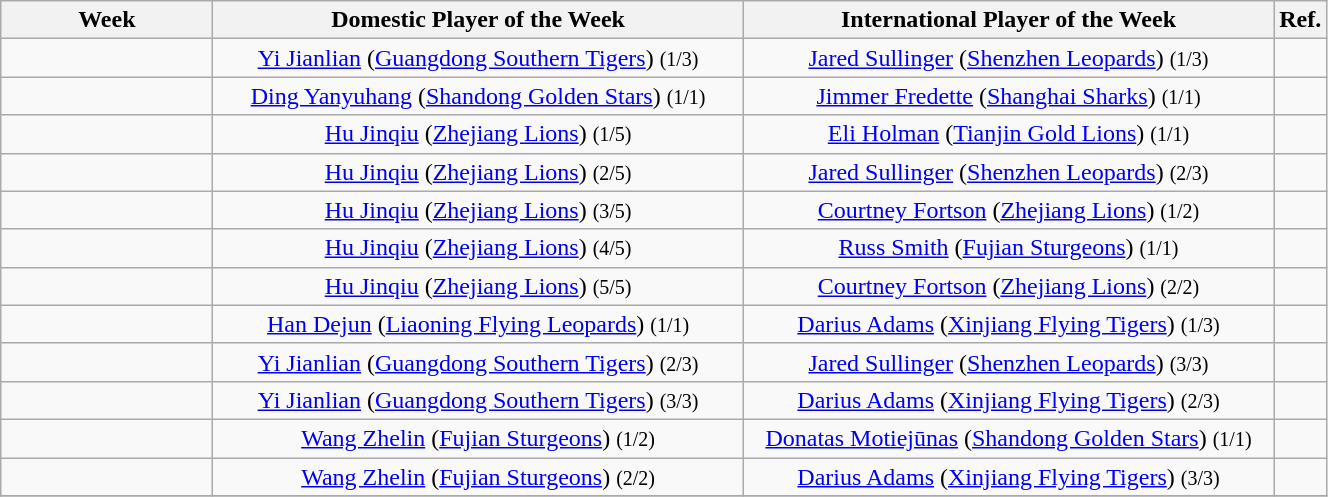<table class="wikitable sortable" style="text-align:left">
<tr>
<th width=16%>Week</th>
<th width=40%>Domestic Player of the Week</th>
<th width=40%>International Player of the Week</th>
<th class=unsortable>Ref.</th>
</tr>
<tr>
<td align=center></td>
<td align=center><a href='#'>Yi Jianlian</a> (<a href='#'>Guangdong Southern Tigers</a>) <small>(1/3)</small></td>
<td align=center><a href='#'>Jared Sullinger</a> (<a href='#'>Shenzhen Leopards</a>) <small>(1/3)</small></td>
<td align=center></td>
</tr>
<tr>
<td align=center></td>
<td align=center><a href='#'>Ding Yanyuhang</a> (<a href='#'>Shandong Golden Stars</a>) <small>(1/1)</small></td>
<td align=center><a href='#'>Jimmer Fredette</a> (<a href='#'>Shanghai Sharks</a>) <small>(1/1)</small></td>
<td align=center></td>
</tr>
<tr>
<td align=center></td>
<td align=center><a href='#'>Hu Jinqiu</a> (<a href='#'>Zhejiang Lions</a>) <small>(1/5)</small></td>
<td align=center><a href='#'>Eli Holman</a> (<a href='#'>Tianjin Gold Lions</a>) <small>(1/1)</small></td>
<td align=center></td>
</tr>
<tr>
<td align=center></td>
<td align=center><a href='#'>Hu Jinqiu</a> (<a href='#'>Zhejiang Lions</a>) <small>(2/5)</small></td>
<td align=center><a href='#'>Jared Sullinger</a> (<a href='#'>Shenzhen Leopards</a>) <small>(2/3)</small></td>
<td align=center></td>
</tr>
<tr>
<td align=center></td>
<td align=center><a href='#'>Hu Jinqiu</a> (<a href='#'>Zhejiang Lions</a>) <small>(3/5)</small></td>
<td align=center><a href='#'>Courtney Fortson</a> (<a href='#'>Zhejiang Lions</a>) <small>(1/2)</small></td>
<td align=center></td>
</tr>
<tr>
<td align=center></td>
<td align=center><a href='#'>Hu Jinqiu</a> (<a href='#'>Zhejiang Lions</a>) <small>(4/5)</small></td>
<td align=center><a href='#'>Russ Smith</a> (<a href='#'>Fujian Sturgeons</a>) <small>(1/1)</small></td>
<td align=center></td>
</tr>
<tr>
<td align=center></td>
<td align=center><a href='#'>Hu Jinqiu</a> (<a href='#'>Zhejiang Lions</a>) <small>(5/5)</small></td>
<td align=center><a href='#'>Courtney Fortson</a> (<a href='#'>Zhejiang Lions</a>) <small>(2/2)</small></td>
<td align=center></td>
</tr>
<tr>
<td align=center></td>
<td align=center><a href='#'>Han Dejun</a> (<a href='#'>Liaoning Flying Leopards</a>) <small>(1/1)</small></td>
<td align=center><a href='#'>Darius Adams</a> (<a href='#'>Xinjiang Flying Tigers</a>) <small>(1/3)</small></td>
<td align=center></td>
</tr>
<tr>
<td align=center></td>
<td align=center><a href='#'>Yi Jianlian</a> (<a href='#'>Guangdong Southern Tigers</a>) <small>(2/3)</small></td>
<td align=center><a href='#'>Jared Sullinger</a> (<a href='#'>Shenzhen Leopards</a>) <small>(3/3)</small></td>
<td align=center></td>
</tr>
<tr>
<td align=center></td>
<td align=center><a href='#'>Yi Jianlian</a> (<a href='#'>Guangdong Southern Tigers</a>) <small>(3/3)</small></td>
<td align=center><a href='#'>Darius Adams</a> (<a href='#'>Xinjiang Flying Tigers</a>) <small>(2/3)</small></td>
<td align=center></td>
</tr>
<tr>
<td align=center></td>
<td align=center><a href='#'>Wang Zhelin</a> (<a href='#'>Fujian Sturgeons</a>) <small>(1/2)</small></td>
<td align=center><a href='#'>Donatas Motiejūnas</a> (<a href='#'>Shandong Golden Stars</a>) <small>(1/1)</small></td>
<td align=center></td>
</tr>
<tr>
<td align=center></td>
<td align=center><a href='#'>Wang Zhelin</a> (<a href='#'>Fujian Sturgeons</a>) <small>(2/2)</small></td>
<td align=center><a href='#'>Darius Adams</a> (<a href='#'>Xinjiang Flying Tigers</a>) <small>(3/3)</small></td>
<td align=center></td>
</tr>
<tr>
</tr>
</table>
